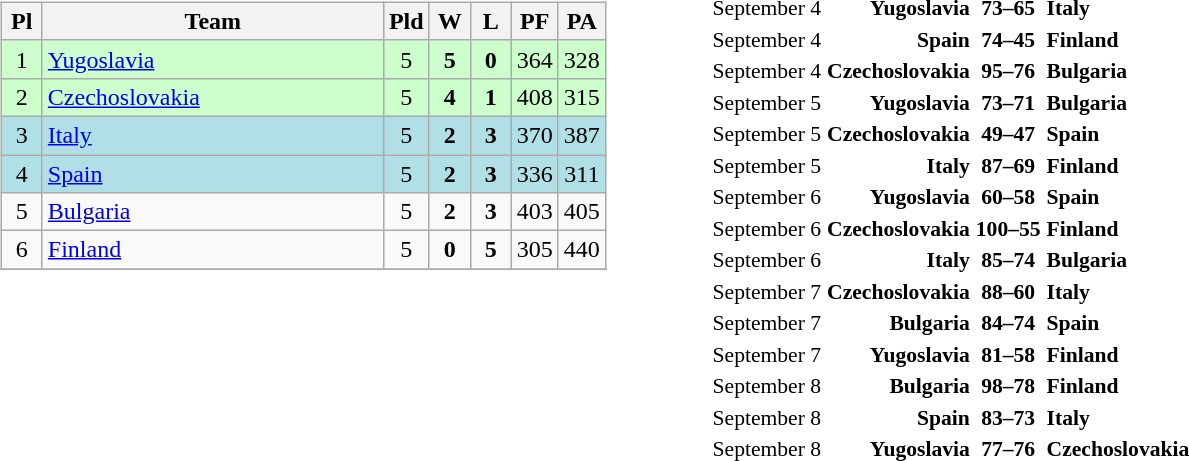<table>
<tr>
<td width="50%"><br><table class="wikitable" style="text-align: center;">
<tr>
<th width=20>Pl</th>
<th width=220>Team</th>
<th width=20>Pld</th>
<th width=20>W</th>
<th width=20>L</th>
<th width=20>PF</th>
<th width=20>PA</th>
</tr>
<tr bgcolor=ccffcc>
<td>1</td>
<td align="left"> <a href='#'>Yugoslavia</a></td>
<td>5</td>
<td><strong>5</strong></td>
<td><strong>0</strong></td>
<td>364</td>
<td>328</td>
</tr>
<tr bgcolor=ccffcc>
<td>2</td>
<td align="left"> <a href='#'>Czechoslovakia</a></td>
<td>5</td>
<td><strong>4</strong></td>
<td><strong>1</strong></td>
<td>408</td>
<td>315</td>
</tr>
<tr bgcolor=b0e0e6>
<td>3</td>
<td align="left"> <a href='#'>Italy</a></td>
<td>5</td>
<td><strong>2</strong></td>
<td><strong>3</strong></td>
<td>370</td>
<td>387</td>
</tr>
<tr bgcolor=b0e0e6>
<td>4</td>
<td align="left"> <a href='#'>Spain</a></td>
<td>5</td>
<td><strong>2</strong></td>
<td><strong>3</strong></td>
<td>336</td>
<td>311</td>
</tr>
<tr>
<td>5</td>
<td align="left"> <a href='#'>Bulgaria</a></td>
<td>5</td>
<td><strong>2</strong></td>
<td><strong>3</strong></td>
<td>403</td>
<td>405</td>
</tr>
<tr>
<td>6</td>
<td align="left"> <a href='#'>Finland</a></td>
<td>5</td>
<td><strong>0</strong></td>
<td><strong>5</strong></td>
<td>305</td>
<td>440</td>
</tr>
<tr>
</tr>
</table>
<br>
<br>
<br>
<br>
<br>
<br>
<br></td>
<td><br><table style="font-size:90%; margin: 0 auto;">
<tr>
<td>September 4</td>
<td align="right"><strong>Yugoslavia</strong> </td>
<td align="center"><strong>73–65</strong></td>
<td><strong> Italy</strong></td>
</tr>
<tr>
<td>September 4</td>
<td align="right"><strong>Spain</strong> </td>
<td align="center"><strong>74–45</strong></td>
<td><strong> Finland</strong></td>
</tr>
<tr>
<td>September 4</td>
<td align="right"><strong>Czechoslovakia</strong> </td>
<td align="center"><strong>95–76</strong></td>
<td><strong> Bulgaria</strong></td>
</tr>
<tr>
<td>September 5</td>
<td align="right"><strong>Yugoslavia</strong> </td>
<td align="center"><strong>73–71</strong></td>
<td><strong> Bulgaria</strong></td>
</tr>
<tr>
<td>September 5</td>
<td align="right"><strong>Czechoslovakia</strong> </td>
<td align="center"><strong>49–47</strong></td>
<td><strong> Spain</strong></td>
</tr>
<tr>
<td>September 5</td>
<td align="right"><strong>Italy</strong> </td>
<td align="center"><strong>87–69</strong></td>
<td><strong> Finland</strong></td>
</tr>
<tr>
<td>September 6</td>
<td align="right"><strong>Yugoslavia</strong> </td>
<td align="center"><strong>60–58</strong></td>
<td><strong> Spain</strong></td>
</tr>
<tr>
<td>September 6</td>
<td align="right"><strong>Czechoslovakia</strong> </td>
<td align="center"><strong>100–55</strong></td>
<td><strong> Finland</strong></td>
</tr>
<tr>
<td>September 6</td>
<td align="right"><strong>Italy</strong> </td>
<td align="center"><strong>85–74</strong></td>
<td><strong> Bulgaria</strong></td>
</tr>
<tr>
<td>September 7</td>
<td align="right"><strong>Czechoslovakia</strong> </td>
<td align="center"><strong>88–60</strong></td>
<td><strong> Italy</strong></td>
</tr>
<tr>
<td>September 7</td>
<td align="right"><strong>Bulgaria</strong> </td>
<td align="center"><strong>84–74</strong></td>
<td><strong> Spain</strong></td>
</tr>
<tr>
<td>September 7</td>
<td align="right"><strong>Yugoslavia</strong> </td>
<td align="center"><strong>81–58</strong></td>
<td><strong> Finland</strong></td>
</tr>
<tr>
<td>September 8</td>
<td align="right"><strong>Bulgaria</strong> </td>
<td align="center"><strong>98–78</strong></td>
<td><strong> Finland</strong></td>
</tr>
<tr>
<td>September 8</td>
<td align="right"><strong>Spain</strong> </td>
<td align="center"><strong>83–73</strong></td>
<td><strong> Italy</strong></td>
</tr>
<tr>
<td>September 8</td>
<td align="right"><strong>Yugoslavia</strong> </td>
<td align="center"><strong>77–76</strong></td>
<td><strong> Czechoslovakia</strong></td>
</tr>
<tr>
</tr>
</table>
</td>
</tr>
</table>
